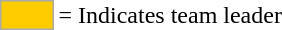<table>
<tr>
<td style="background-color:#FFCC00; border:1px solid #aaaaaa; width:2em;"></td>
<td>= Indicates team leader</td>
</tr>
</table>
